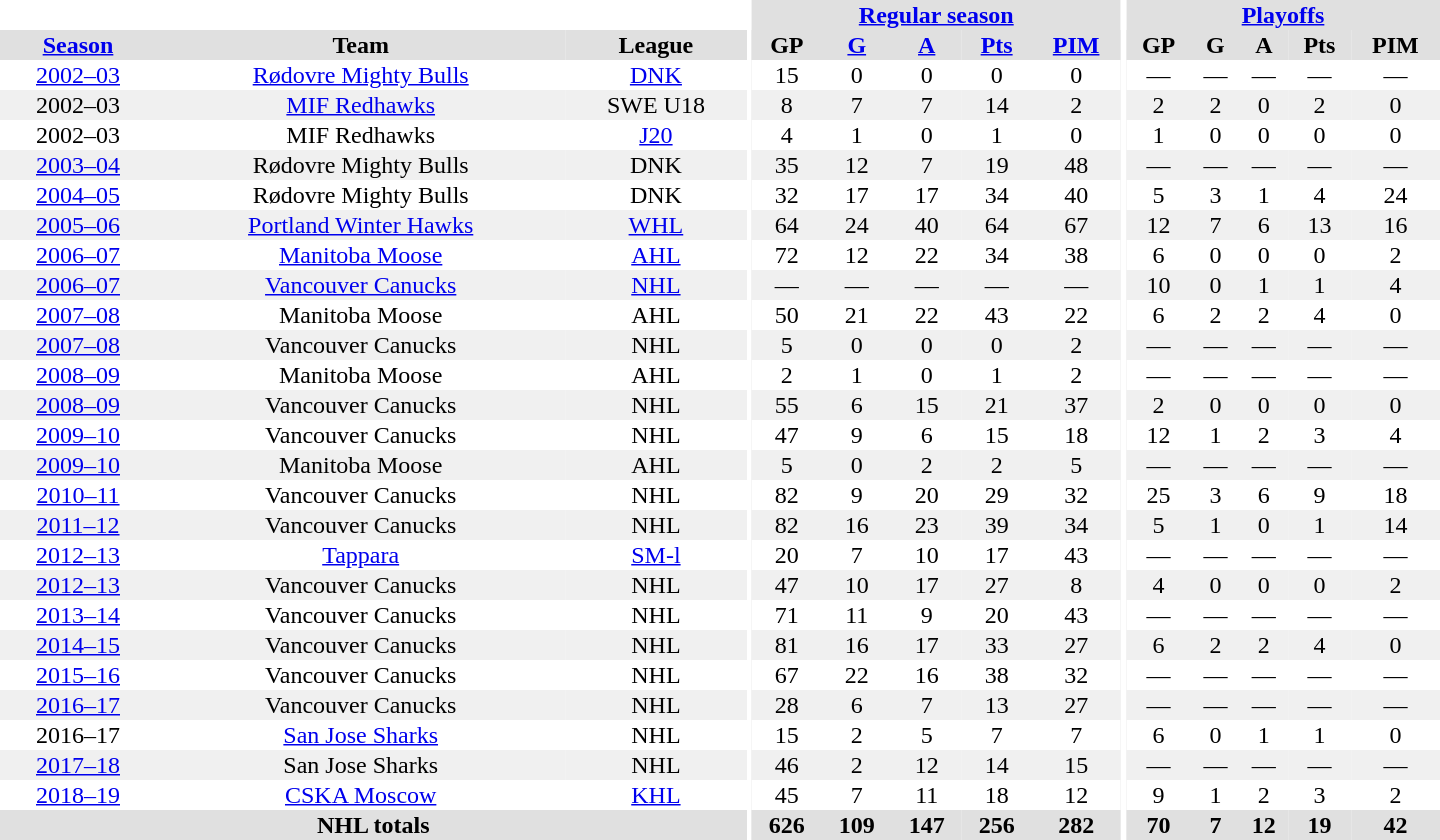<table border="0" cellpadding="1" cellspacing="0" style="text-align:center; width:60em">
<tr bgcolor="#e0e0e0">
<th colspan="3" bgcolor="#ffffff"></th>
<th rowspan="99" bgcolor="#ffffff"></th>
<th colspan="5"><a href='#'>Regular season</a></th>
<th rowspan="99" bgcolor="#ffffff"></th>
<th colspan="5"><a href='#'>Playoffs</a></th>
</tr>
<tr bgcolor="#e0e0e0">
<th><a href='#'>Season</a></th>
<th>Team</th>
<th>League</th>
<th>GP</th>
<th><a href='#'>G</a></th>
<th><a href='#'>A</a></th>
<th><a href='#'>Pts</a></th>
<th><a href='#'>PIM</a></th>
<th>GP</th>
<th>G</th>
<th>A</th>
<th>Pts</th>
<th>PIM</th>
</tr>
<tr>
<td><a href='#'>2002–03</a></td>
<td><a href='#'>Rødovre Mighty Bulls</a></td>
<td><a href='#'>DNK</a></td>
<td>15</td>
<td>0</td>
<td>0</td>
<td>0</td>
<td>0</td>
<td>—</td>
<td>—</td>
<td>—</td>
<td>—</td>
<td>—</td>
</tr>
<tr bgcolor="#f0f0f0">
<td>2002–03</td>
<td><a href='#'>MIF Redhawks</a></td>
<td>SWE U18</td>
<td>8</td>
<td>7</td>
<td>7</td>
<td>14</td>
<td>2</td>
<td>2</td>
<td>2</td>
<td>0</td>
<td>2</td>
<td>0</td>
</tr>
<tr>
<td>2002–03</td>
<td>MIF Redhawks</td>
<td><a href='#'>J20</a></td>
<td>4</td>
<td>1</td>
<td>0</td>
<td>1</td>
<td>0</td>
<td>1</td>
<td>0</td>
<td>0</td>
<td>0</td>
<td>0</td>
</tr>
<tr bgcolor="#f0f0f0">
<td><a href='#'>2003–04</a></td>
<td>Rødovre Mighty Bulls</td>
<td>DNK</td>
<td>35</td>
<td>12</td>
<td>7</td>
<td>19</td>
<td>48</td>
<td>—</td>
<td>—</td>
<td>—</td>
<td>—</td>
<td>—</td>
</tr>
<tr>
<td><a href='#'>2004–05</a></td>
<td>Rødovre Mighty Bulls</td>
<td>DNK</td>
<td>32</td>
<td>17</td>
<td>17</td>
<td>34</td>
<td>40</td>
<td>5</td>
<td>3</td>
<td>1</td>
<td>4</td>
<td>24</td>
</tr>
<tr bgcolor="#f0f0f0">
<td><a href='#'>2005–06</a></td>
<td><a href='#'>Portland Winter Hawks</a></td>
<td><a href='#'>WHL</a></td>
<td>64</td>
<td>24</td>
<td>40</td>
<td>64</td>
<td>67</td>
<td>12</td>
<td>7</td>
<td>6</td>
<td>13</td>
<td>16</td>
</tr>
<tr>
<td><a href='#'>2006–07</a></td>
<td><a href='#'>Manitoba Moose</a></td>
<td><a href='#'>AHL</a></td>
<td>72</td>
<td>12</td>
<td>22</td>
<td>34</td>
<td>38</td>
<td>6</td>
<td>0</td>
<td>0</td>
<td>0</td>
<td>2</td>
</tr>
<tr bgcolor="#f0f0f0">
<td><a href='#'>2006–07</a></td>
<td><a href='#'>Vancouver Canucks</a></td>
<td><a href='#'>NHL</a></td>
<td>—</td>
<td>—</td>
<td>—</td>
<td>—</td>
<td>—</td>
<td>10</td>
<td>0</td>
<td>1</td>
<td>1</td>
<td>4</td>
</tr>
<tr>
<td><a href='#'>2007–08</a></td>
<td>Manitoba Moose</td>
<td>AHL</td>
<td>50</td>
<td>21</td>
<td>22</td>
<td>43</td>
<td>22</td>
<td>6</td>
<td>2</td>
<td>2</td>
<td>4</td>
<td>0</td>
</tr>
<tr bgcolor="#f0f0f0">
<td><a href='#'>2007–08</a></td>
<td>Vancouver Canucks</td>
<td>NHL</td>
<td>5</td>
<td>0</td>
<td>0</td>
<td>0</td>
<td>2</td>
<td>—</td>
<td>—</td>
<td>—</td>
<td>—</td>
<td>—</td>
</tr>
<tr>
<td><a href='#'>2008–09</a></td>
<td>Manitoba Moose</td>
<td>AHL</td>
<td>2</td>
<td>1</td>
<td>0</td>
<td>1</td>
<td>2</td>
<td>—</td>
<td>—</td>
<td>—</td>
<td>—</td>
<td>—</td>
</tr>
<tr bgcolor="#f0f0f0">
<td><a href='#'>2008–09</a></td>
<td>Vancouver Canucks</td>
<td>NHL</td>
<td>55</td>
<td>6</td>
<td>15</td>
<td>21</td>
<td>37</td>
<td>2</td>
<td>0</td>
<td>0</td>
<td>0</td>
<td>0</td>
</tr>
<tr>
<td><a href='#'>2009–10</a></td>
<td>Vancouver Canucks</td>
<td>NHL</td>
<td>47</td>
<td>9</td>
<td>6</td>
<td>15</td>
<td>18</td>
<td>12</td>
<td>1</td>
<td>2</td>
<td>3</td>
<td>4</td>
</tr>
<tr bgcolor="#f0f0f0">
<td><a href='#'>2009–10</a></td>
<td>Manitoba Moose</td>
<td>AHL</td>
<td>5</td>
<td>0</td>
<td>2</td>
<td>2</td>
<td>5</td>
<td>—</td>
<td>—</td>
<td>—</td>
<td>—</td>
<td>—</td>
</tr>
<tr>
<td><a href='#'>2010–11</a></td>
<td>Vancouver Canucks</td>
<td>NHL</td>
<td>82</td>
<td>9</td>
<td>20</td>
<td>29</td>
<td>32</td>
<td>25</td>
<td>3</td>
<td>6</td>
<td>9</td>
<td>18</td>
</tr>
<tr bgcolor="#f0f0f0">
<td><a href='#'>2011–12</a></td>
<td>Vancouver Canucks</td>
<td>NHL</td>
<td>82</td>
<td>16</td>
<td>23</td>
<td>39</td>
<td>34</td>
<td>5</td>
<td>1</td>
<td>0</td>
<td>1</td>
<td>14</td>
</tr>
<tr>
<td><a href='#'>2012–13</a></td>
<td><a href='#'>Tappara</a></td>
<td><a href='#'>SM-l</a></td>
<td>20</td>
<td>7</td>
<td>10</td>
<td>17</td>
<td>43</td>
<td>—</td>
<td>—</td>
<td>—</td>
<td>—</td>
<td>—</td>
</tr>
<tr bgcolor="#f0f0f0">
<td><a href='#'>2012–13</a></td>
<td>Vancouver Canucks</td>
<td>NHL</td>
<td>47</td>
<td>10</td>
<td>17</td>
<td>27</td>
<td>8</td>
<td>4</td>
<td>0</td>
<td>0</td>
<td>0</td>
<td>2</td>
</tr>
<tr>
<td><a href='#'>2013–14</a></td>
<td>Vancouver Canucks</td>
<td>NHL</td>
<td>71</td>
<td>11</td>
<td>9</td>
<td>20</td>
<td>43</td>
<td>—</td>
<td>—</td>
<td>—</td>
<td>—</td>
<td>—</td>
</tr>
<tr bgcolor="#f0f0f0">
<td><a href='#'>2014–15</a></td>
<td>Vancouver Canucks</td>
<td>NHL</td>
<td>81</td>
<td>16</td>
<td>17</td>
<td>33</td>
<td>27</td>
<td>6</td>
<td>2</td>
<td>2</td>
<td>4</td>
<td>0</td>
</tr>
<tr>
<td><a href='#'>2015–16</a></td>
<td>Vancouver Canucks</td>
<td>NHL</td>
<td>67</td>
<td>22</td>
<td>16</td>
<td>38</td>
<td>32</td>
<td>—</td>
<td>—</td>
<td>—</td>
<td>—</td>
<td>—</td>
</tr>
<tr bgcolor="#f0f0f0">
<td><a href='#'>2016–17</a></td>
<td>Vancouver Canucks</td>
<td>NHL</td>
<td>28</td>
<td>6</td>
<td>7</td>
<td>13</td>
<td>27</td>
<td>—</td>
<td>—</td>
<td>—</td>
<td>—</td>
<td>—</td>
</tr>
<tr>
<td>2016–17</td>
<td><a href='#'>San Jose Sharks</a></td>
<td>NHL</td>
<td>15</td>
<td>2</td>
<td>5</td>
<td>7</td>
<td>7</td>
<td>6</td>
<td>0</td>
<td>1</td>
<td>1</td>
<td>0</td>
</tr>
<tr bgcolor="#f0f0f0">
<td><a href='#'>2017–18</a></td>
<td>San Jose Sharks</td>
<td>NHL</td>
<td>46</td>
<td>2</td>
<td>12</td>
<td>14</td>
<td>15</td>
<td>—</td>
<td>—</td>
<td>—</td>
<td>—</td>
<td>—</td>
</tr>
<tr>
<td><a href='#'>2018–19</a></td>
<td><a href='#'>CSKA Moscow</a></td>
<td><a href='#'>KHL</a></td>
<td>45</td>
<td>7</td>
<td>11</td>
<td>18</td>
<td>12</td>
<td>9</td>
<td>1</td>
<td>2</td>
<td>3</td>
<td>2</td>
</tr>
<tr bgcolor="#e0e0e0">
<th colspan="3">NHL totals</th>
<th>626</th>
<th>109</th>
<th>147</th>
<th>256</th>
<th>282</th>
<th>70</th>
<th>7</th>
<th>12</th>
<th>19</th>
<th>42</th>
</tr>
</table>
